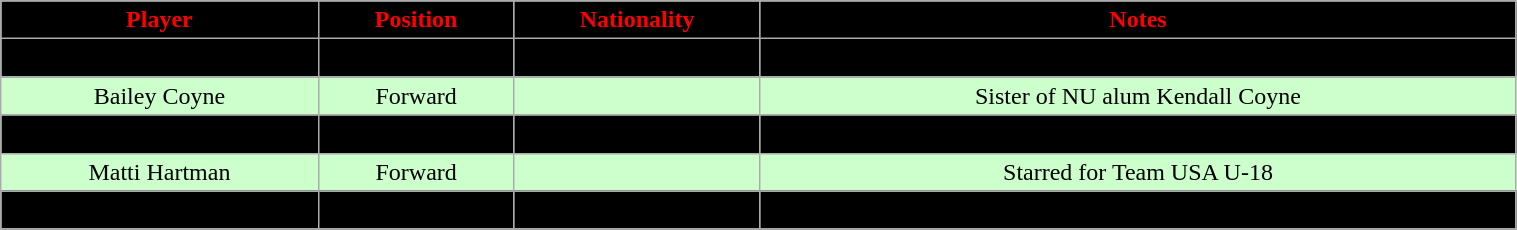<table class="wikitable" width="80%">
<tr align="center"  style=" background:black;color:red;">
<td><strong>Player</strong></td>
<td><strong>Position</strong></td>
<td><strong>Nationality</strong></td>
<td><strong>Notes</strong></td>
</tr>
<tr align="center" bgcolor=" ">
<td>Paige Capistran</td>
<td>Defender</td>
<td></td>
<td>Played for the Mid-Fairfield Stars</td>
</tr>
<tr align="center" bgcolor="#ccffcc">
<td>Bailey Coyne</td>
<td>Forward</td>
<td></td>
<td>Sister of NU alum Kendall Coyne</td>
</tr>
<tr align="center" bgcolor=" ">
<td>Codie Cross</td>
<td>Defender</td>
<td></td>
<td>Former Member of Team Canada U-18</td>
</tr>
<tr align="center" bgcolor="#ccffcc">
<td>Matti Hartman</td>
<td>Forward</td>
<td></td>
<td>Starred for Team USA U-18</td>
</tr>
<tr align="center" bgcolor=" ">
<td>Andrea Renner</td>
<td>Forward</td>
<td></td>
<td>On Chicago Young Americans squad</td>
</tr>
<tr align="center" bgcolor=" ">
</tr>
</table>
